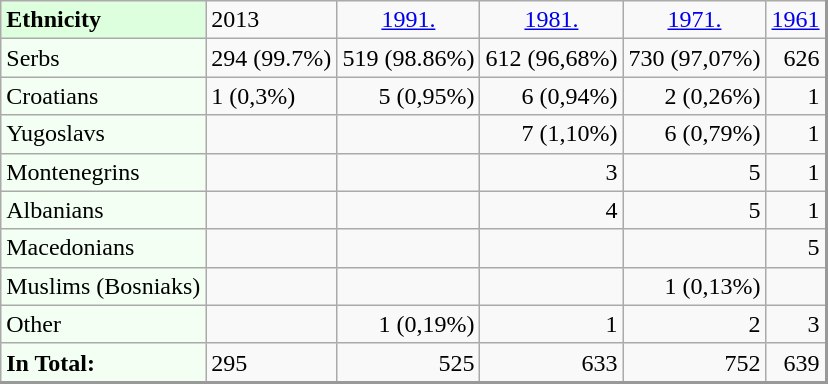<table class="wikitable" style="align:left; margin:0.5em 0 0; border-style:solid; border:1px solid #999; border-right-width:2px; border-bottom-width:2px; border-collapse:collapse; font-size:100%;">
<tr>
<td style="background:#ddffdd;"><strong>Ethnicity</strong></td>
<td>2013</td>
<td style="text-align:center;"><a href='#'>1991.</a></td>
<td style="text-align:center;"><a href='#'>1981.</a></td>
<td style="text-align:center;"><a href='#'>1971.</a></td>
<td style="text-align:center;"><a href='#'>1961</a></td>
</tr>
<tr>
<td style="background:#f3fff3;">Serbs</td>
<td>294 (99.7%)</td>
<td align="right">519 (98.86%)</td>
<td align="right">612 (96,68%)</td>
<td align="right">730 (97,07%)</td>
<td align="right">626</td>
</tr>
<tr>
<td style="background:#f3fff3;">Croatians</td>
<td>1 (0,3%)</td>
<td align="right">5 (0,95%)</td>
<td align="right">6 (0,94%)</td>
<td align="right">2 (0,26%)</td>
<td align="right">1</td>
</tr>
<tr>
<td style="background:#f3fff3;">Yugoslavs</td>
<td></td>
<td></td>
<td align="right">7 (1,10%)</td>
<td align="right">6 (0,79%)</td>
<td align="right">1</td>
</tr>
<tr>
<td style="background:#f3fff3;">Montenegrins</td>
<td></td>
<td></td>
<td align="right">3</td>
<td align="right">5</td>
<td align="right">1</td>
</tr>
<tr>
<td style="background:#f3fff3;">Albanians</td>
<td></td>
<td></td>
<td align="right">4</td>
<td align="right">5</td>
<td align="right">1</td>
</tr>
<tr>
<td style="background:#f3fff3;">Macedonians</td>
<td></td>
<td></td>
<td></td>
<td></td>
<td align="right">5</td>
</tr>
<tr>
<td style="background:#f3fff3;">Muslims (Bosniaks)</td>
<td></td>
<td></td>
<td></td>
<td align="right">1 (0,13%)</td>
<td></td>
</tr>
<tr>
<td style="background:#f3fff3;">Other</td>
<td></td>
<td align="right">1 (0,19%)</td>
<td align="right">1</td>
<td align="right">2</td>
<td align="right">3</td>
</tr>
<tr>
<td style="background:#f3fff3;"><strong>In Total:</strong></td>
<td>295</td>
<td style="text-align:right;">525</td>
<td style="text-align:right;">633</td>
<td style="text-align:right;">752</td>
<td style="text-align:right;">639</td>
</tr>
</table>
